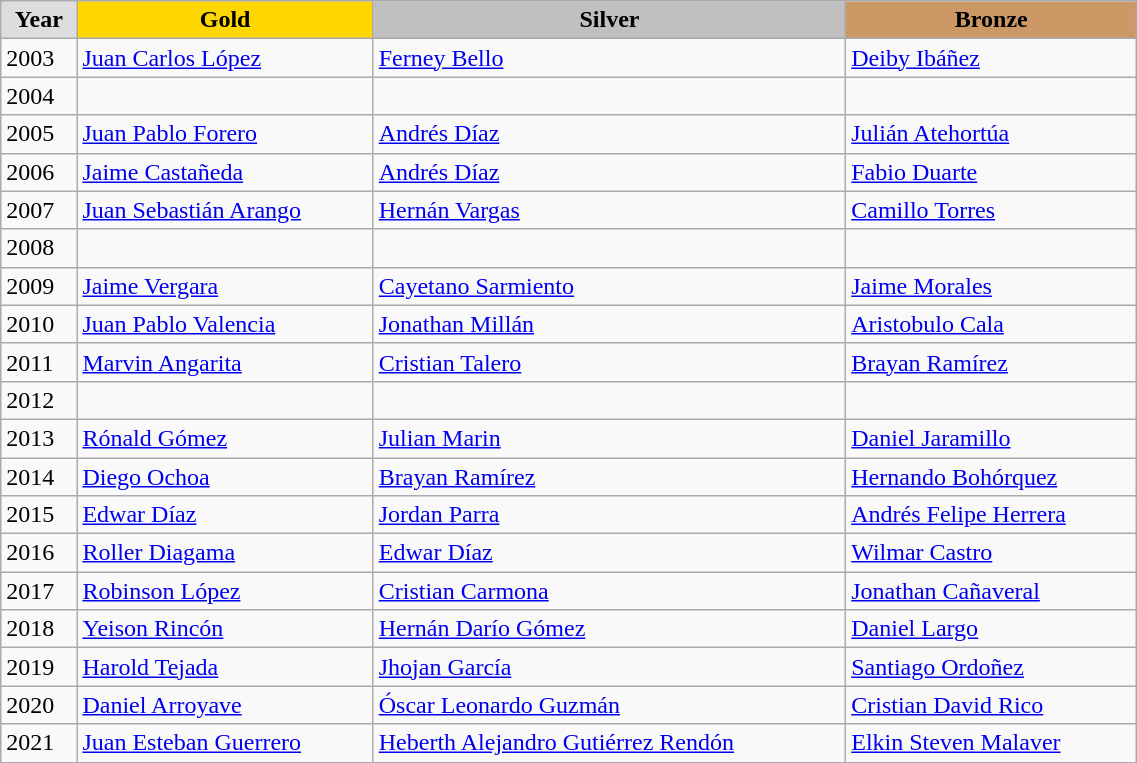<table class="wikitable" style="width: 60%; text-align:left;">
<tr>
<td style="background:#DDDDDD; font-weight:bold; text-align:center;">Year</td>
<td style="background:gold; font-weight:bold; text-align:center;">Gold</td>
<td style="background:silver; font-weight:bold; text-align:center;">Silver</td>
<td style="background:#cc9966; font-weight:bold; text-align:center;">Bronze</td>
</tr>
<tr>
<td>2003</td>
<td><a href='#'>Juan Carlos López</a></td>
<td><a href='#'>Ferney Bello</a></td>
<td><a href='#'>Deiby Ibáñez</a></td>
</tr>
<tr>
<td>2004</td>
<td></td>
<td></td>
<td></td>
</tr>
<tr>
<td>2005</td>
<td><a href='#'>Juan Pablo Forero</a></td>
<td><a href='#'>Andrés Díaz</a></td>
<td><a href='#'>Julián Atehortúa</a></td>
</tr>
<tr>
<td>2006</td>
<td><a href='#'>Jaime Castañeda</a></td>
<td><a href='#'>Andrés Díaz</a></td>
<td><a href='#'>Fabio Duarte</a></td>
</tr>
<tr>
<td>2007</td>
<td><a href='#'>Juan Sebastián Arango</a></td>
<td><a href='#'>Hernán Vargas</a></td>
<td><a href='#'>Camillo Torres</a></td>
</tr>
<tr>
<td>2008</td>
<td></td>
<td></td>
<td></td>
</tr>
<tr>
<td>2009</td>
<td><a href='#'>Jaime Vergara</a></td>
<td><a href='#'>Cayetano Sarmiento</a></td>
<td><a href='#'>Jaime Morales</a></td>
</tr>
<tr>
<td>2010</td>
<td><a href='#'>Juan Pablo Valencia</a></td>
<td><a href='#'>Jonathan Millán</a></td>
<td><a href='#'>Aristobulo Cala</a></td>
</tr>
<tr>
<td>2011</td>
<td><a href='#'>Marvin Angarita</a></td>
<td><a href='#'>Cristian Talero</a></td>
<td><a href='#'>Brayan Ramírez</a></td>
</tr>
<tr>
<td>2012</td>
<td></td>
<td></td>
<td></td>
</tr>
<tr>
<td>2013</td>
<td><a href='#'>Rónald Gómez</a></td>
<td><a href='#'>Julian Marin</a></td>
<td><a href='#'>Daniel Jaramillo</a></td>
</tr>
<tr>
<td>2014</td>
<td><a href='#'>Diego Ochoa</a></td>
<td><a href='#'>Brayan Ramírez</a></td>
<td><a href='#'>Hernando Bohórquez</a></td>
</tr>
<tr>
<td>2015</td>
<td><a href='#'>Edwar Díaz</a></td>
<td><a href='#'>Jordan Parra</a></td>
<td><a href='#'>Andrés Felipe Herrera</a></td>
</tr>
<tr>
<td>2016</td>
<td><a href='#'>Roller Diagama</a></td>
<td><a href='#'>Edwar Díaz</a></td>
<td><a href='#'>Wilmar Castro</a></td>
</tr>
<tr>
<td>2017</td>
<td><a href='#'>Robinson López</a></td>
<td><a href='#'>Cristian Carmona</a></td>
<td><a href='#'>Jonathan Cañaveral</a></td>
</tr>
<tr>
<td>2018</td>
<td><a href='#'>Yeison Rincón</a></td>
<td><a href='#'>Hernán Darío Gómez</a></td>
<td><a href='#'>Daniel Largo</a></td>
</tr>
<tr>
<td>2019</td>
<td><a href='#'>Harold Tejada</a></td>
<td><a href='#'>Jhojan García</a></td>
<td><a href='#'>Santiago Ordoñez</a></td>
</tr>
<tr>
<td>2020</td>
<td><a href='#'>Daniel Arroyave</a></td>
<td><a href='#'>Óscar Leonardo Guzmán</a></td>
<td><a href='#'>Cristian David Rico</a></td>
</tr>
<tr>
<td>2021</td>
<td><a href='#'>Juan Esteban Guerrero</a></td>
<td><a href='#'>Heberth Alejandro Gutiérrez Rendón</a></td>
<td><a href='#'>Elkin Steven Malaver</a></td>
</tr>
</table>
